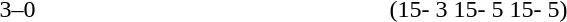<table>
<tr>
<th width=200></th>
<th width=200></th>
<th width=80></th>
<th width=200></th>
<th width=220></th>
</tr>
<tr>
<td align=right></td>
<td align=right><strong></strong></td>
<td align=center>3–0</td>
<td></td>
<td>(15- 3 15- 5 15- 5)</td>
</tr>
</table>
